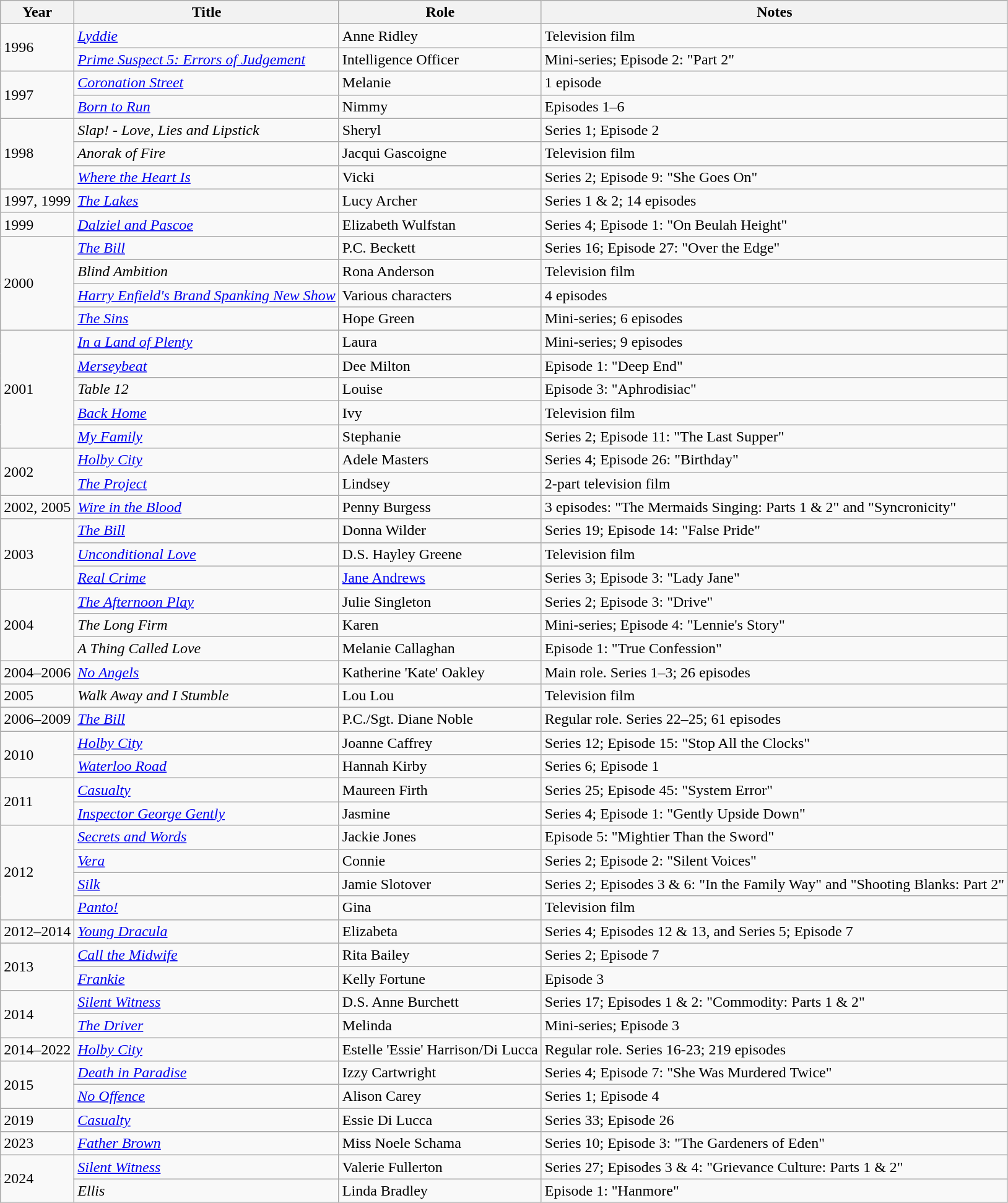<table class="wikitable">
<tr>
<th>Year</th>
<th>Title</th>
<th>Role</th>
<th>Notes</th>
</tr>
<tr>
<td rowspan="2">1996</td>
<td><em><a href='#'>Lyddie</a></em></td>
<td>Anne Ridley</td>
<td>Television film</td>
</tr>
<tr>
<td><em><a href='#'>Prime Suspect 5: Errors of Judgement</a></em></td>
<td>Intelligence Officer</td>
<td>Mini-series; Episode 2: "Part 2"</td>
</tr>
<tr>
<td rowspan="2">1997</td>
<td><em><a href='#'>Coronation Street</a></em></td>
<td>Melanie</td>
<td>1 episode</td>
</tr>
<tr>
<td><em><a href='#'>Born to Run</a></em></td>
<td>Nimmy</td>
<td>Episodes 1–6</td>
</tr>
<tr>
<td rowspan="3">1998</td>
<td><em>Slap! - Love, Lies and Lipstick</em></td>
<td>Sheryl</td>
<td>Series 1; Episode 2</td>
</tr>
<tr>
<td><em>Anorak of Fire</em></td>
<td>Jacqui Gascoigne</td>
<td>Television film</td>
</tr>
<tr>
<td><em><a href='#'>Where the Heart Is</a></em></td>
<td>Vicki</td>
<td>Series 2; Episode 9: "She Goes On"</td>
</tr>
<tr>
<td>1997, 1999</td>
<td><em><a href='#'>The Lakes</a></em></td>
<td>Lucy Archer</td>
<td>Series 1 & 2; 14 episodes</td>
</tr>
<tr>
<td>1999</td>
<td><em><a href='#'>Dalziel and Pascoe</a></em></td>
<td>Elizabeth Wulfstan</td>
<td>Series 4; Episode 1: "On Beulah Height"</td>
</tr>
<tr>
<td rowspan="4">2000</td>
<td><em><a href='#'>The Bill</a></em></td>
<td>P.C. Beckett</td>
<td>Series 16; Episode 27: "Over the Edge"</td>
</tr>
<tr>
<td><em>Blind Ambition</em></td>
<td>Rona Anderson</td>
<td>Television film</td>
</tr>
<tr>
<td><em><a href='#'>Harry Enfield's Brand Spanking New Show</a></em></td>
<td>Various characters</td>
<td>4 episodes</td>
</tr>
<tr>
<td><em><a href='#'>The Sins</a></em></td>
<td>Hope Green</td>
<td>Mini-series; 6 episodes</td>
</tr>
<tr>
<td rowspan="5">2001</td>
<td><em><a href='#'>In a Land of Plenty</a></em></td>
<td>Laura</td>
<td>Mini-series; 9 episodes</td>
</tr>
<tr>
<td><em><a href='#'>Merseybeat</a></em></td>
<td>Dee Milton</td>
<td>Episode 1: "Deep End"</td>
</tr>
<tr>
<td><em>Table 12</em></td>
<td>Louise</td>
<td>Episode 3: "Aphrodisiac"</td>
</tr>
<tr>
<td><em><a href='#'>Back Home</a></em></td>
<td>Ivy</td>
<td>Television film</td>
</tr>
<tr>
<td><em><a href='#'>My Family</a></em></td>
<td>Stephanie</td>
<td>Series 2; Episode 11: "The Last Supper"</td>
</tr>
<tr>
<td rowspan="2">2002</td>
<td><em><a href='#'>Holby City</a></em></td>
<td>Adele Masters</td>
<td>Series 4; Episode 26: "Birthday"</td>
</tr>
<tr>
<td><em><a href='#'>The Project</a></em></td>
<td>Lindsey</td>
<td>2-part television film</td>
</tr>
<tr>
<td>2002, 2005</td>
<td><em><a href='#'>Wire in the Blood</a></em></td>
<td>Penny Burgess</td>
<td>3 episodes: "The Mermaids Singing: Parts 1 & 2" and "Syncronicity"</td>
</tr>
<tr>
<td rowspan="3">2003</td>
<td><em><a href='#'>The Bill</a></em></td>
<td>Donna Wilder</td>
<td>Series 19; Episode 14: "False Pride"</td>
</tr>
<tr>
<td><em><a href='#'>Unconditional Love</a></em></td>
<td>D.S. Hayley Greene</td>
<td>Television film</td>
</tr>
<tr>
<td><em><a href='#'>Real Crime</a></em></td>
<td><a href='#'>Jane Andrews</a></td>
<td>Series 3; Episode 3: "Lady Jane"</td>
</tr>
<tr>
<td rowspan="3">2004</td>
<td><em><a href='#'>The Afternoon Play</a></em></td>
<td>Julie Singleton</td>
<td>Series 2; Episode 3: "Drive"</td>
</tr>
<tr>
<td><em>The Long Firm</em></td>
<td>Karen</td>
<td>Mini-series; Episode 4: "Lennie's Story"</td>
</tr>
<tr>
<td><em>A Thing Called Love</em></td>
<td>Melanie Callaghan</td>
<td>Episode 1: "True Confession"</td>
</tr>
<tr>
<td>2004–2006</td>
<td><em><a href='#'>No Angels</a></em></td>
<td>Katherine 'Kate' Oakley</td>
<td>Main role. Series 1–3; 26 episodes</td>
</tr>
<tr>
<td>2005</td>
<td><em>Walk Away and I Stumble</em></td>
<td>Lou Lou</td>
<td>Television film</td>
</tr>
<tr>
<td>2006–2009</td>
<td><em><a href='#'>The Bill</a></em></td>
<td>P.C./Sgt. Diane Noble</td>
<td>Regular role. Series 22–25; 61 episodes</td>
</tr>
<tr>
<td rowspan="2">2010</td>
<td><em><a href='#'>Holby City</a></em></td>
<td>Joanne Caffrey</td>
<td>Series 12; Episode 15: "Stop All the Clocks"</td>
</tr>
<tr>
<td><em><a href='#'>Waterloo Road</a></em></td>
<td>Hannah Kirby</td>
<td>Series 6; Episode 1</td>
</tr>
<tr>
<td rowspan="2">2011</td>
<td><em><a href='#'>Casualty</a></em></td>
<td>Maureen Firth</td>
<td>Series 25; Episode 45: "System Error"</td>
</tr>
<tr>
<td><em><a href='#'>Inspector George Gently</a></em></td>
<td>Jasmine</td>
<td>Series 4; Episode 1: "Gently Upside Down"</td>
</tr>
<tr>
<td rowspan="4">2012</td>
<td><em><a href='#'>Secrets and Words</a></em></td>
<td>Jackie Jones</td>
<td>Episode 5: "Mightier Than the Sword"</td>
</tr>
<tr>
<td><em><a href='#'>Vera</a></em></td>
<td>Connie</td>
<td>Series 2; Episode 2: "Silent Voices"</td>
</tr>
<tr>
<td><em><a href='#'>Silk</a></em></td>
<td>Jamie Slotover</td>
<td>Series 2; Episodes 3 & 6: "In the Family Way" and "Shooting Blanks: Part 2"</td>
</tr>
<tr>
<td><em><a href='#'>Panto!</a></em></td>
<td>Gina</td>
<td>Television film</td>
</tr>
<tr>
<td>2012–2014</td>
<td><em><a href='#'>Young Dracula</a></em></td>
<td>Elizabeta</td>
<td>Series 4; Episodes 12 & 13, and Series 5; Episode 7</td>
</tr>
<tr>
<td rowspan="2">2013</td>
<td><em><a href='#'>Call the Midwife</a></em></td>
<td>Rita Bailey</td>
<td>Series 2; Episode 7</td>
</tr>
<tr>
<td><em><a href='#'>Frankie</a></em></td>
<td>Kelly Fortune</td>
<td>Episode 3</td>
</tr>
<tr>
<td rowspan="2">2014</td>
<td><em><a href='#'>Silent Witness</a></em></td>
<td>D.S. Anne Burchett</td>
<td>Series 17; Episodes 1 & 2: "Commodity: Parts 1 & 2"</td>
</tr>
<tr>
<td><em><a href='#'>The Driver</a></em></td>
<td>Melinda</td>
<td>Mini-series; Episode 3</td>
</tr>
<tr>
<td>2014–2022</td>
<td><em><a href='#'>Holby City</a></em></td>
<td>Estelle 'Essie' Harrison/Di Lucca</td>
<td>Regular role. Series 16-23; 219 episodes</td>
</tr>
<tr>
<td rowspan="2">2015</td>
<td><em><a href='#'>Death in Paradise</a></em></td>
<td>Izzy Cartwright</td>
<td>Series 4; Episode 7: "She Was Murdered Twice"</td>
</tr>
<tr>
<td><em><a href='#'>No Offence</a></em></td>
<td>Alison Carey</td>
<td>Series 1; Episode 4</td>
</tr>
<tr>
<td>2019</td>
<td><em><a href='#'>Casualty</a></em></td>
<td>Essie Di Lucca</td>
<td>Series 33; Episode 26</td>
</tr>
<tr>
<td>2023</td>
<td><em><a href='#'>Father Brown</a></em></td>
<td>Miss Noele Schama</td>
<td>Series 10; Episode 3: "The Gardeners of Eden"</td>
</tr>
<tr>
<td rowspan="2">2024</td>
<td><em><a href='#'>Silent Witness</a></em></td>
<td>Valerie Fullerton</td>
<td>Series 27; Episodes 3 & 4: "Grievance Culture: Parts 1 & 2"</td>
</tr>
<tr>
<td><em>Ellis</em></td>
<td>Linda Bradley</td>
<td>Episode 1: "Hanmore"</td>
</tr>
</table>
